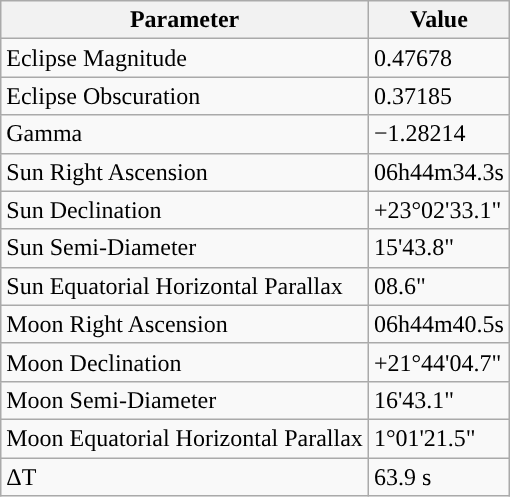<table class="wikitable">
<tr>
<th>Parameter</th>
<th>Value</th>
</tr>
<tr>
<td>Eclipse Magnitude</td>
<td>0.47678</td>
</tr>
<tr>
<td>Eclipse Obscuration</td>
<td>0.37185</td>
</tr>
<tr>
<td>Gamma</td>
<td>−1.28214</td>
</tr>
<tr>
<td>Sun Right Ascension</td>
<td>06h44m34.3s</td>
</tr>
<tr>
<td>Sun Declination</td>
<td>+23°02'33.1"</td>
</tr>
<tr>
<td>Sun Semi-Diameter</td>
<td>15'43.8"</td>
</tr>
<tr>
<td>Sun Equatorial Horizontal Parallax</td>
<td>08.6"</td>
</tr>
<tr>
<td>Moon Right Ascension</td>
<td>06h44m40.5s</td>
</tr>
<tr>
<td>Moon Declination</td>
<td>+21°44'04.7"</td>
</tr>
<tr>
<td>Moon Semi-Diameter</td>
<td>16'43.1"</td>
</tr>
<tr>
<td>Moon Equatorial Horizontal Parallax</td>
<td>1°01'21.5"</td>
</tr>
<tr>
<td>ΔT</td>
<td>63.9 s</td>
</tr>
</table>
